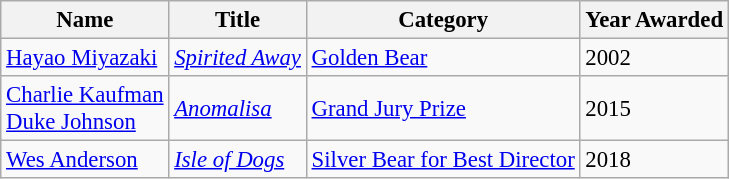<table class="wikitable plainrowheaders" style="font-size: 95%;">
<tr>
<th>Name</th>
<th>Title</th>
<th>Category</th>
<th>Year Awarded</th>
</tr>
<tr>
<td> <a href='#'>Hayao Miyazaki</a></td>
<td><em><a href='#'>Spirited Away</a></em></td>
<td><a href='#'>Golden Bear</a></td>
<td>2002</td>
</tr>
<tr>
<td> <a href='#'>Charlie Kaufman</a><br> <a href='#'>Duke Johnson</a></td>
<td><em><a href='#'>Anomalisa</a></em></td>
<td><a href='#'>Grand Jury Prize</a></td>
<td>2015</td>
</tr>
<tr>
<td> <a href='#'>Wes Anderson</a></td>
<td><em><a href='#'>Isle of Dogs</a></em></td>
<td><a href='#'>Silver Bear for Best Director</a></td>
<td>2018</td>
</tr>
</table>
